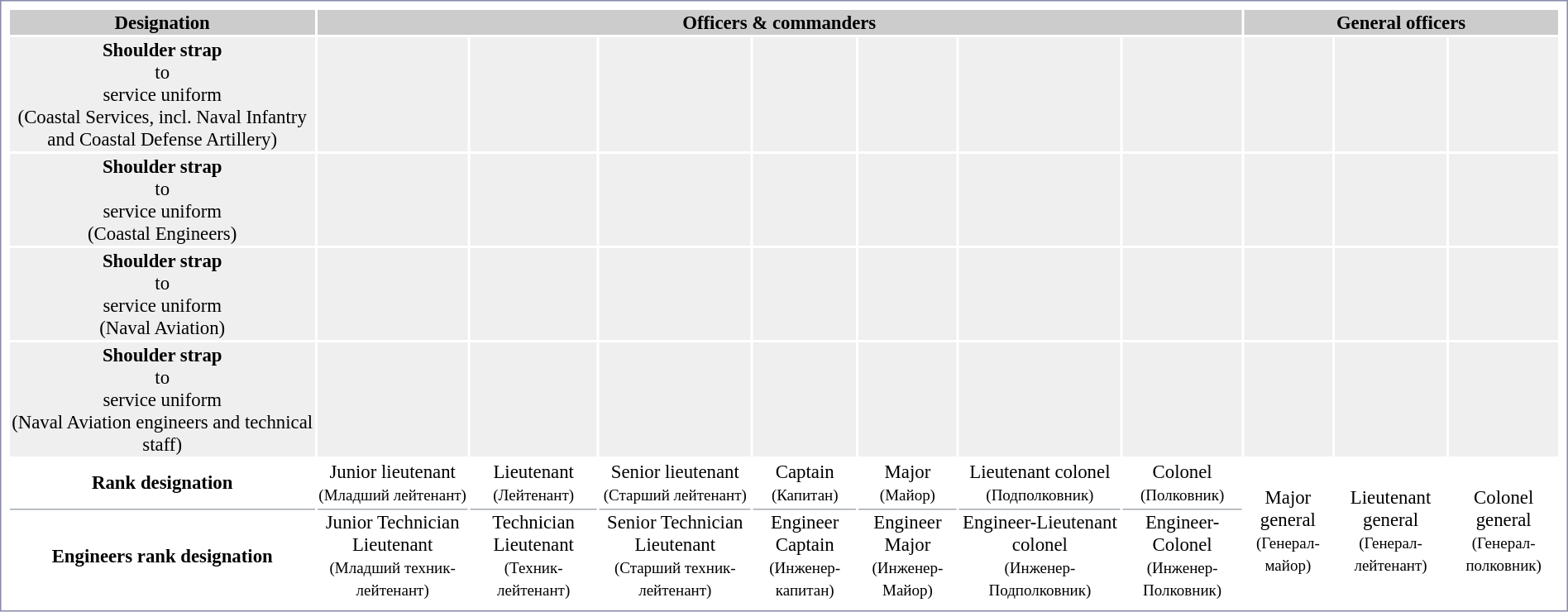<table width="100%" style="border:1px solid #8888aa; background-color:white; padding:5px; font-size:95%; margin: 0px 12px 12px 0px;">
<tr bgcolor="#CCCCCC">
<th colspan="1">Designation</th>
<th colspan="7">Officers & commanders</th>
<th colspan="3">General officers</th>
</tr>
<tr align="center" bgcolor="#efefef">
<td><strong>Shoulder strap</strong><br>to<br>service uniform<br>(Coastal Services, incl. Naval Infantry and Coastal Defense Artillery)</td>
<td></td>
<td></td>
<td></td>
<td></td>
<td></td>
<td></td>
<td></td>
<td></td>
<td></td>
<td></td>
</tr>
<tr align="center" bgcolor="#efefef">
<td><strong>Shoulder strap</strong><br>to<br>service uniform<br>(Coastal Engineers)</td>
<td></td>
<td></td>
<td></td>
<td></td>
<td></td>
<td></td>
<td></td>
<td></td>
<td></td>
<td></td>
</tr>
<tr align="center" bgcolor="#efefef">
<td><strong>Shoulder strap</strong><br>to<br>service uniform<br>(Naval Aviation)</td>
<td></td>
<td></td>
<td></td>
<td></td>
<td></td>
<td></td>
<td></td>
<td></td>
<td></td>
<td></td>
</tr>
<tr align="center" bgcolor="#efefef">
<td><strong>Shoulder strap</strong><br>to<br>service uniform<br>(Naval Aviation engineers and technical staff)</td>
<td></td>
<td></td>
<td></td>
<td></td>
<td></td>
<td></td>
<td></td>
<td></td>
<td></td>
<td></td>
</tr>
<tr align="center" valign="center">
<th>Rank designation</th>
<td>Junior lieutenant<br><small>(Младший лейтенант)</small></td>
<td>Lieutenant<br><small>(Лейтенант)</small></td>
<td>Senior lieutenant<br> <small>(Старший лейтенант)</small></td>
<td>Captain<br><small>(Капитан)</small></td>
<td>Major<br><small>(Майор)</small></td>
<td>Lieutenant colonel<br><small>(Подполковник)</small></td>
<td>Colonel<br><small>(Полковник)</small></td>
<td rowspan="2">Major general<br><small>(Генерал-майор)</small></td>
<td rowspan="2">Lieutenant general<br><small>(Генерал-лейтенант)</small></td>
<td rowspan="2">Colonel general<br><small>(Генерал-полковник)</small></td>
</tr>
<tr align="center" valign="center">
<th style="border-top:1px solid #a2a9b1;">Engineers rank designation</th>
<td style="border-top:1px solid #a2a9b1;">Junior Technician Lieutenant<br><small>(Младший техник-лейтенант)</small></td>
<td style="border-top:1px solid #a2a9b1;">Technician Lieutenant<br><small>(Техник-лейтенант)</small></td>
<td style="border-top:1px solid #a2a9b1;">Senior Technician Lieutenant<br><small>(Старший техник-лейтенант)</small></td>
<td style="border-top:1px solid #a2a9b1;">Engineer Captain<br><small>(Инженер-капитан)</small></td>
<td style="border-top:1px solid #a2a9b1;">Engineer Major<br><small>(Инженер-Майор)</small></td>
<td style="border-top:1px solid #a2a9b1;">Engineer-Lieutenant colonel<br><small>(Инженер-Подполковник)</small></td>
<td style="border-top:1px solid #a2a9b1;">Engineer-Colonel<br><small>(Инженер-Полковник)</small></td>
</tr>
</table>
